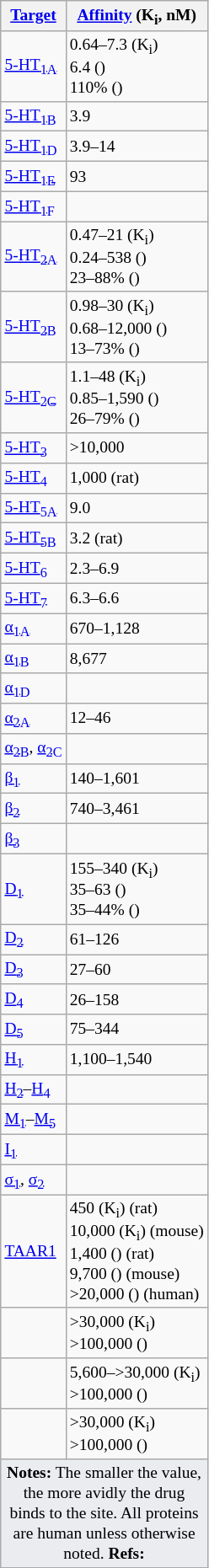<table class="wikitable floatright" style="font-size:small;">
<tr>
<th><a href='#'>Target</a></th>
<th><a href='#'>Affinity</a> (K<sub>i</sub>, nM)</th>
</tr>
<tr>
<td><a href='#'>5-HT<sub>1A</sub></a></td>
<td>0.64–7.3 (K<sub>i</sub>)<br>6.4 ()<br>110% ()</td>
</tr>
<tr>
<td><a href='#'>5-HT<sub>1B</sub></a></td>
<td>3.9</td>
</tr>
<tr>
<td><a href='#'>5-HT<sub>1D</sub></a></td>
<td>3.9–14</td>
</tr>
<tr>
<td><a href='#'>5-HT<sub>1E</sub></a></td>
<td>93</td>
</tr>
<tr>
<td><a href='#'>5-HT<sub>1F</sub></a></td>
<td></td>
</tr>
<tr>
<td><a href='#'>5-HT<sub>2A</sub></a></td>
<td>0.47–21 (K<sub>i</sub>)<br>0.24–538 ()<br>23–88% ()</td>
</tr>
<tr>
<td><a href='#'>5-HT<sub>2B</sub></a></td>
<td>0.98–30 (K<sub>i</sub>)<br>0.68–12,000 ()<br>13–73% ()</td>
</tr>
<tr>
<td><a href='#'>5-HT<sub>2C</sub></a></td>
<td>1.1–48 (K<sub>i</sub>)<br>0.85–1,590 ()<br>26–79% ()</td>
</tr>
<tr>
<td><a href='#'>5-HT<sub>3</sub></a></td>
<td>>10,000</td>
</tr>
<tr>
<td><a href='#'>5-HT<sub>4</sub></a></td>
<td>1,000 (rat)</td>
</tr>
<tr>
<td><a href='#'>5-HT<sub>5A</sub></a></td>
<td>9.0</td>
</tr>
<tr>
<td><a href='#'>5-HT<sub>5B</sub></a></td>
<td>3.2 (rat)</td>
</tr>
<tr>
<td><a href='#'>5-HT<sub>6</sub></a></td>
<td>2.3–6.9</td>
</tr>
<tr>
<td><a href='#'>5-HT<sub>7</sub></a></td>
<td>6.3–6.6</td>
</tr>
<tr>
<td><a href='#'>α<sub>1A</sub></a></td>
<td>670–1,128</td>
</tr>
<tr>
<td><a href='#'>α<sub>1B</sub></a></td>
<td>8,677</td>
</tr>
<tr>
<td><a href='#'>α<sub>1D</sub></a></td>
<td></td>
</tr>
<tr>
<td><a href='#'>α<sub>2A</sub></a></td>
<td>12–46</td>
</tr>
<tr>
<td><a href='#'>α<sub>2B</sub></a>, <a href='#'>α<sub>2C</sub></a></td>
<td></td>
</tr>
<tr>
<td><a href='#'>β<sub>1</sub></a></td>
<td>140–1,601</td>
</tr>
<tr>
<td><a href='#'>β<sub>2</sub></a></td>
<td>740–3,461</td>
</tr>
<tr>
<td><a href='#'>β<sub>3</sub></a></td>
<td></td>
</tr>
<tr>
<td><a href='#'>D<sub>1</sub></a></td>
<td>155–340 (K<sub>i</sub>)<br>35–63 ()<br>35–44% ()</td>
</tr>
<tr>
<td><a href='#'>D<sub>2</sub></a></td>
<td>61–126</td>
</tr>
<tr>
<td><a href='#'>D<sub>3</sub></a></td>
<td>27–60</td>
</tr>
<tr>
<td><a href='#'>D<sub>4</sub></a></td>
<td>26–158</td>
</tr>
<tr>
<td><a href='#'>D<sub>5</sub></a></td>
<td>75–344</td>
</tr>
<tr>
<td><a href='#'>H<sub>1</sub></a></td>
<td>1,100–1,540</td>
</tr>
<tr>
<td><a href='#'>H<sub>2</sub></a>–<a href='#'>H<sub>4</sub></a></td>
<td></td>
</tr>
<tr>
<td><a href='#'>M<sub>1</sub></a>–<a href='#'>M<sub>5</sub></a></td>
<td></td>
</tr>
<tr>
<td><a href='#'>I<sub>1</sub></a></td>
<td></td>
</tr>
<tr>
<td><a href='#'>σ<sub>1</sub></a>, <a href='#'>σ<sub>2</sub></a></td>
<td></td>
</tr>
<tr>
<td><a href='#'>TAAR1</a></td>
<td>450 (K<sub>i</sub>) (rat)<br>10,000 (K<sub>i</sub>) (mouse)<br>1,400 () (rat)<br>9,700 () (mouse)<br>>20,000 () (human)</td>
</tr>
<tr>
<td></td>
<td>>30,000 (K<sub>i</sub>)<br>>100,000 ()</td>
</tr>
<tr>
<td></td>
<td>5,600–>30,000 (K<sub>i</sub>)<br>>100,000 ()</td>
</tr>
<tr>
<td></td>
<td>>30,000 (K<sub>i</sub>)<br>>100,000 ()</td>
</tr>
<tr class="sortbottom">
<td colspan="2" style="width: 1px; background-color:#eaecf0; text-align: center;"><strong>Notes:</strong> The smaller the value, the more avidly the drug binds to the site. All proteins are human unless otherwise noted. <strong>Refs:</strong> <br></td>
</tr>
</table>
